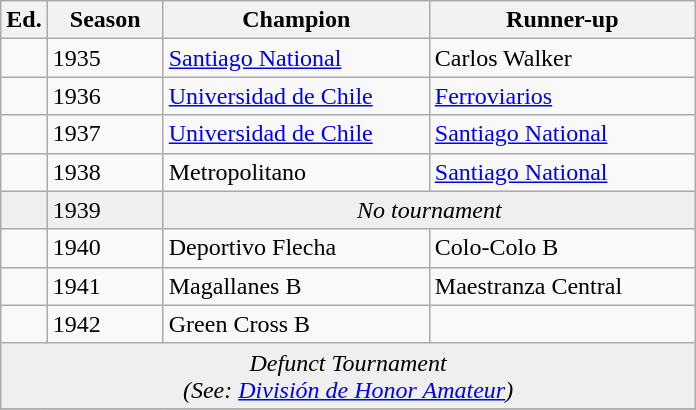<table class="wikitable sortable">
<tr>
<th width=px>Ed.</th>
<th width="70">Season</th>
<th width="170">Champion</th>
<th width="170">Runner-up</th>
</tr>
<tr>
<td></td>
<td>1935</td>
<td><a href='#'>Santiago National</a></td>
<td>Carlos Walker</td>
</tr>
<tr>
<td></td>
<td>1936</td>
<td><a href='#'>Universidad de Chile</a></td>
<td><a href='#'>Ferroviarios</a></td>
</tr>
<tr>
<td></td>
<td>1937</td>
<td><a href='#'>Universidad de Chile</a></td>
<td><a href='#'>Santiago National</a></td>
</tr>
<tr>
<td></td>
<td>1938</td>
<td>Metropolitano</td>
<td><a href='#'>Santiago National</a></td>
</tr>
<tr bgcolor=#efefef>
<td></td>
<td>1939</td>
<td colspan="2" style="text-align:center;"><em>No tournament</em></td>
</tr>
<tr>
<td></td>
<td>1940</td>
<td>Deportivo Flecha</td>
<td>Colo-Colo B</td>
</tr>
<tr>
<td></td>
<td>1941</td>
<td>Magallanes B</td>
<td>Maestranza Central</td>
</tr>
<tr>
<td></td>
<td>1942</td>
<td>Green Cross B</td>
<td></td>
</tr>
<tr bgcolor=#efefef>
<td colspan="4" style="text-align:center;"><em>Defunct Tournament</em><br><em>(See: <a href='#'>División de Honor Amateur</a>)</em></td>
</tr>
<tr>
</tr>
</table>
